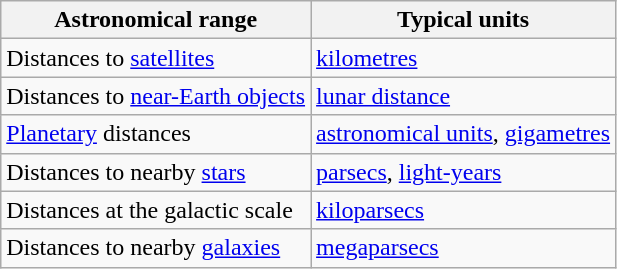<table class="wikitable">
<tr>
<th>Astronomical range</th>
<th>Typical units</th>
</tr>
<tr>
<td>Distances to <a href='#'>satellites</a></td>
<td><a href='#'>kilometres</a></td>
</tr>
<tr>
<td>Distances to <a href='#'>near-Earth objects</a></td>
<td><a href='#'>lunar distance</a></td>
</tr>
<tr>
<td><a href='#'>Planetary</a> distances</td>
<td><a href='#'>astronomical units</a>, <a href='#'>gigametres</a></td>
</tr>
<tr>
<td>Distances to nearby <a href='#'>stars</a></td>
<td><a href='#'>parsecs</a>, <a href='#'>light-years</a></td>
</tr>
<tr>
<td>Distances at the galactic scale</td>
<td><a href='#'>kiloparsecs</a></td>
</tr>
<tr>
<td>Distances to nearby <a href='#'>galaxies</a></td>
<td><a href='#'>megaparsecs</a></td>
</tr>
</table>
